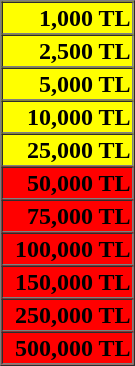<table border=1 cellspacing=0 cellpadding =1 width=90px style="text-align:right">
<tr>
<td bgcolor="yellow"><strong>1,000 TL</strong></td>
</tr>
<tr>
<td bgcolor="yellow"><strong>2,500 TL</strong></td>
</tr>
<tr>
<td bgcolor="yellow"><strong>5,000 TL</strong></td>
</tr>
<tr>
<td bgcolor="yellow"><strong>10,000 TL</strong></td>
</tr>
<tr>
<td bgcolor="yellow"><strong>25,000 TL</strong></td>
</tr>
<tr>
<td bgcolor="red"><span><strong>50,000 TL</strong></span></td>
</tr>
<tr>
<td bgcolor="red"><span><strong>75,000 TL</strong></span></td>
</tr>
<tr>
<td bgcolor="red"><span><strong>100,000 TL</strong></span></td>
</tr>
<tr>
<td bgcolor="red"><span><strong>150,000 TL</strong></span></td>
</tr>
<tr>
<td bgcolor="red"><span><strong>250,000 TL</strong></span></td>
</tr>
<tr>
<td bgcolor="red"><span><strong>500,000 TL</strong></span></td>
</tr>
</table>
